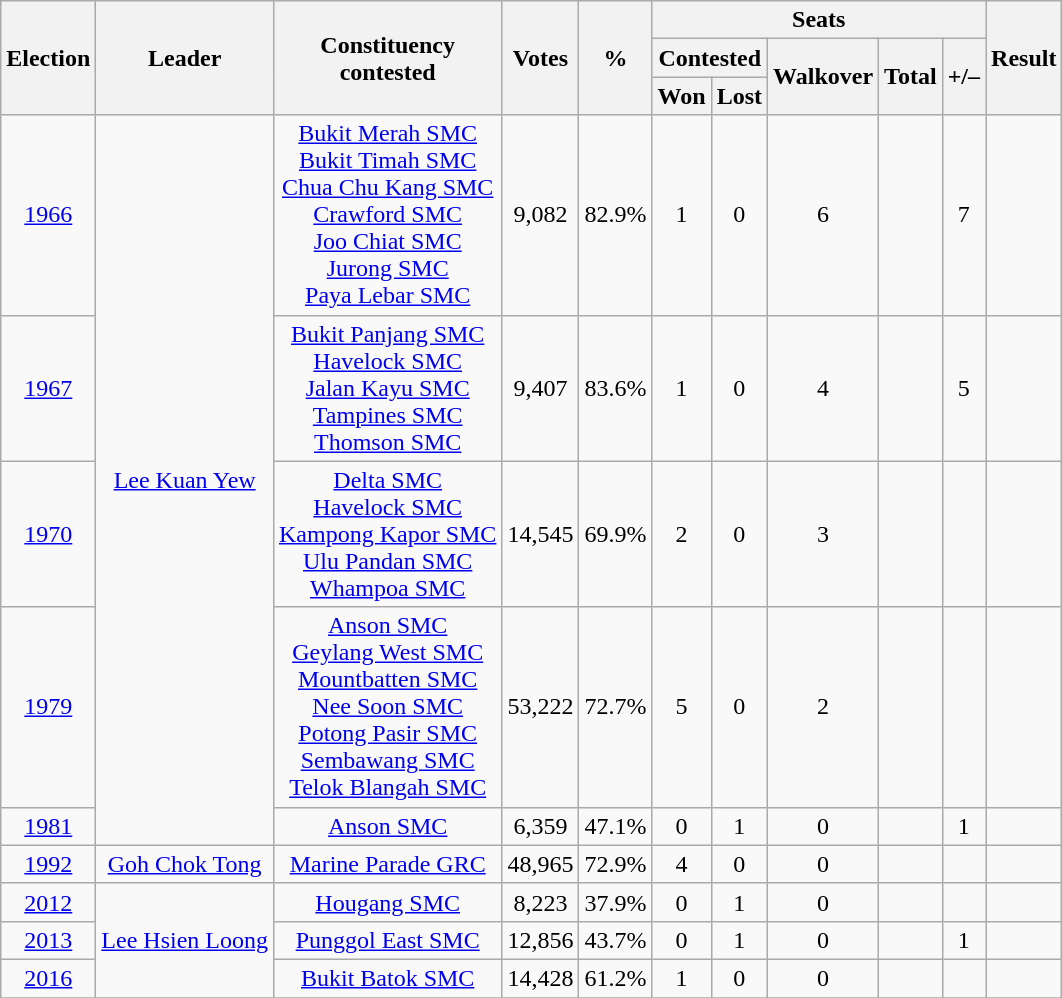<table class=wikitable style="text-align: center;">
<tr>
<th rowspan=3>Election</th>
<th rowspan=3>Leader</th>
<th rowspan=3>Constituency<br>contested</th>
<th rowspan=3>Votes</th>
<th rowspan=3>%</th>
<th colspan=5>Seats</th>
<th rowspan=3>Result</th>
</tr>
<tr>
<th colspan=2>Contested</th>
<th rowspan=2>Walkover</th>
<th rowspan=2>Total</th>
<th rowspan=2>+/–</th>
</tr>
<tr>
<th>Won</th>
<th>Lost</th>
</tr>
<tr>
<td><a href='#'>1966</a></td>
<td rowspan=5><a href='#'>Lee Kuan Yew</a></td>
<td><a href='#'>Bukit Merah SMC</a><br><a href='#'>Bukit Timah SMC</a><br><a href='#'>Chua Chu Kang SMC</a><br><a href='#'>Crawford SMC</a><br><a href='#'>Joo Chiat SMC</a><br><a href='#'>Jurong SMC</a><br><a href='#'>Paya Lebar SMC</a></td>
<td>9,082</td>
<td>82.9%</td>
<td>1</td>
<td>0</td>
<td>6</td>
<td></td>
<td> 7</td>
<td></td>
</tr>
<tr>
<td><a href='#'>1967</a></td>
<td><a href='#'>Bukit Panjang SMC</a><br><a href='#'>Havelock SMC</a><br><a href='#'>Jalan Kayu SMC</a><br><a href='#'>Tampines SMC</a><br><a href='#'>Thomson SMC</a></td>
<td>9,407</td>
<td>83.6%</td>
<td>1</td>
<td>0</td>
<td>4</td>
<td></td>
<td> 5</td>
<td></td>
</tr>
<tr>
<td><a href='#'>1970</a></td>
<td><a href='#'>Delta SMC</a><br><a href='#'>Havelock SMC</a><br><a href='#'>Kampong Kapor SMC</a><br><a href='#'>Ulu Pandan SMC</a><br><a href='#'>Whampoa SMC</a></td>
<td>14,545</td>
<td>69.9%</td>
<td>2</td>
<td>0</td>
<td>3</td>
<td></td>
<td></td>
<td></td>
</tr>
<tr>
<td><a href='#'>1979</a></td>
<td><a href='#'>Anson SMC</a><br><a href='#'>Geylang West SMC</a><br><a href='#'>Mountbatten SMC</a><br><a href='#'>Nee Soon SMC</a><br><a href='#'>Potong Pasir SMC</a><br><a href='#'>Sembawang SMC</a><br><a href='#'>Telok Blangah SMC</a></td>
<td>53,222</td>
<td>72.7%</td>
<td>5</td>
<td>0</td>
<td>2</td>
<td></td>
<td></td>
<td></td>
</tr>
<tr>
<td><a href='#'>1981</a></td>
<td><a href='#'>Anson SMC</a></td>
<td>6,359</td>
<td>47.1%</td>
<td>0</td>
<td>1</td>
<td>0</td>
<td></td>
<td> 1</td>
<td></td>
</tr>
<tr>
<td><a href='#'>1992</a></td>
<td><a href='#'>Goh Chok Tong</a></td>
<td><a href='#'>Marine Parade GRC</a></td>
<td>48,965</td>
<td>72.9%</td>
<td>4</td>
<td>0</td>
<td>0</td>
<td></td>
<td></td>
<td></td>
</tr>
<tr>
<td><a href='#'>2012</a></td>
<td rowspan=3><a href='#'>Lee Hsien Loong</a></td>
<td><a href='#'>Hougang SMC</a></td>
<td>8,223</td>
<td>37.9%</td>
<td>0</td>
<td>1</td>
<td>0</td>
<td></td>
<td></td>
<td></td>
</tr>
<tr>
<td><a href='#'>2013</a></td>
<td><a href='#'>Punggol East SMC</a></td>
<td>12,856</td>
<td>43.7%</td>
<td>0</td>
<td>1</td>
<td>0</td>
<td></td>
<td> 1</td>
<td></td>
</tr>
<tr>
<td><a href='#'>2016</a></td>
<td><a href='#'>Bukit Batok SMC</a></td>
<td>14,428</td>
<td>61.2%</td>
<td>1</td>
<td>0</td>
<td>0</td>
<td></td>
<td></td>
<td></td>
</tr>
<tr>
</tr>
</table>
